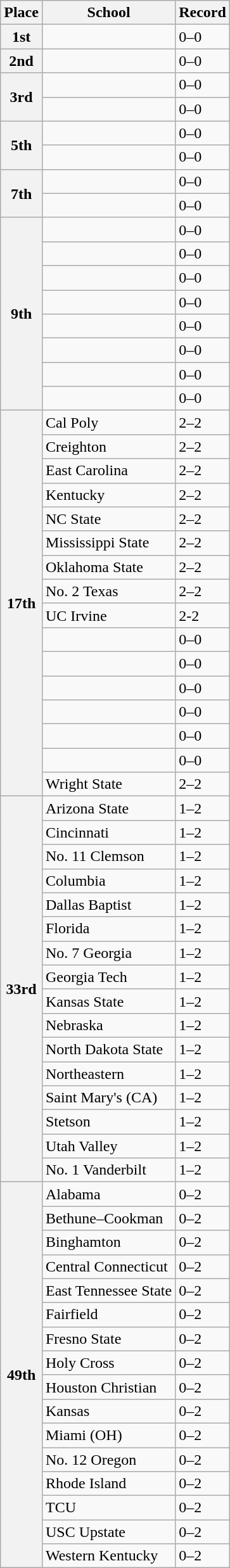<table class="wikitable plainrowheaders">
<tr>
<th scope="col">Place</th>
<th scope="col">School</th>
<th scope="col">Record</th>
</tr>
<tr>
<th scope="row" style="text-align:center;">1st</th>
<td></td>
<td>0–0</td>
</tr>
<tr>
<th scope="row" style="text-align:center;">2nd</th>
<td></td>
<td>0–0</td>
</tr>
<tr>
<th scope="row" rowspan="2" style="text-align:center;">3rd</th>
<td></td>
<td>0–0</td>
</tr>
<tr>
<td></td>
<td>0–0</td>
</tr>
<tr>
<th scope="row" rowspan="2" style="text-align:center;">5th</th>
<td></td>
<td>0–0</td>
</tr>
<tr>
<td></td>
<td>0–0</td>
</tr>
<tr>
<th scope="row" rowspan="2" style="text-align:center;">7th</th>
<td></td>
<td>0–0</td>
</tr>
<tr>
<td></td>
<td>0–0</td>
</tr>
<tr>
<th scope="row" rowspan="8" style="text-align:center;">9th </th>
<td></td>
<td>0–0</td>
</tr>
<tr>
<td></td>
<td>0–0</td>
</tr>
<tr>
<td></td>
<td>0–0</td>
</tr>
<tr>
<td></td>
<td>0–0</td>
</tr>
<tr>
<td></td>
<td>0–0</td>
</tr>
<tr>
<td></td>
<td>0–0</td>
</tr>
<tr>
<td></td>
<td>0–0</td>
</tr>
<tr>
<td></td>
<td>0–0</td>
</tr>
<tr>
<th scope="row" rowspan="16" style="text-align:center;">17th </th>
<td>Cal Poly</td>
<td>2–2</td>
</tr>
<tr>
<td>Creighton</td>
<td>2–2</td>
</tr>
<tr>
<td>East Carolina</td>
<td>2–2</td>
</tr>
<tr>
<td>Kentucky</td>
<td>2–2</td>
</tr>
<tr>
<td>NC State</td>
<td>2–2</td>
</tr>
<tr>
<td>Mississippi State</td>
<td>2–2</td>
</tr>
<tr>
<td>Oklahoma State</td>
<td>2–2</td>
</tr>
<tr>
<td>No. 2 Texas</td>
<td>2–2</td>
</tr>
<tr>
<td>UC Irvine</td>
<td>2-2</td>
</tr>
<tr>
<td></td>
<td>0–0</td>
</tr>
<tr>
<td></td>
<td>0–0</td>
</tr>
<tr>
<td></td>
<td>0–0</td>
</tr>
<tr>
<td></td>
<td>0–0</td>
</tr>
<tr>
<td></td>
<td>0–0</td>
</tr>
<tr>
<td></td>
<td>0–0</td>
</tr>
<tr>
<td>Wright State</td>
<td>2–2</td>
</tr>
<tr>
<th scope="row" rowspan="16" style="text-align:center;">33rd</th>
<td>Arizona State</td>
<td>1–2</td>
</tr>
<tr>
<td>Cincinnati</td>
<td>1–2</td>
</tr>
<tr>
<td>No. 11 Clemson</td>
<td>1–2</td>
</tr>
<tr>
<td>Columbia</td>
<td>1–2</td>
</tr>
<tr>
<td>Dallas Baptist</td>
<td>1–2</td>
</tr>
<tr>
<td>Florida</td>
<td>1–2</td>
</tr>
<tr>
<td>No. 7 Georgia</td>
<td>1–2</td>
</tr>
<tr>
<td>Georgia Tech</td>
<td>1–2</td>
</tr>
<tr>
<td>Kansas State</td>
<td>1–2</td>
</tr>
<tr>
<td>Nebraska</td>
<td>1–2</td>
</tr>
<tr>
<td>North Dakota State</td>
<td>1–2</td>
</tr>
<tr>
<td>Northeastern</td>
<td>1–2</td>
</tr>
<tr>
<td>Saint Mary's (CA)</td>
<td>1–2</td>
</tr>
<tr>
<td>Stetson</td>
<td>1–2</td>
</tr>
<tr>
<td>Utah Valley</td>
<td>1–2</td>
</tr>
<tr>
<td>No. 1 Vanderbilt</td>
<td>1–2</td>
</tr>
<tr>
<th scope="row" rowspan="16" style="text-align:center;">49th</th>
<td>Alabama</td>
<td>0–2</td>
</tr>
<tr>
<td>Bethune–Cookman</td>
<td>0–2</td>
</tr>
<tr>
<td>Binghamton</td>
<td>0–2</td>
</tr>
<tr>
<td>Central Connecticut</td>
<td>0–2</td>
</tr>
<tr>
<td>East Tennessee State</td>
<td>0–2</td>
</tr>
<tr>
<td>Fairfield</td>
<td>0–2</td>
</tr>
<tr>
<td>Fresno State</td>
<td>0–2</td>
</tr>
<tr>
<td>Holy Cross</td>
<td>0–2</td>
</tr>
<tr>
<td>Houston Christian</td>
<td>0–2</td>
</tr>
<tr>
<td>Kansas</td>
<td>0–2</td>
</tr>
<tr>
<td>Miami (OH)</td>
<td>0–2</td>
</tr>
<tr>
<td>No. 12 Oregon</td>
<td>0–2</td>
</tr>
<tr>
<td>Rhode Island</td>
<td>0–2</td>
</tr>
<tr>
<td>TCU</td>
<td>0–2</td>
</tr>
<tr>
<td>USC Upstate</td>
<td>0–2</td>
</tr>
<tr>
<td>Western Kentucky</td>
<td>0–2</td>
</tr>
</table>
